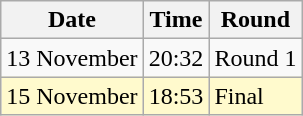<table class="wikitable">
<tr>
<th>Date</th>
<th>Time</th>
<th>Round</th>
</tr>
<tr>
<td>13 November</td>
<td>20:32</td>
<td>Round 1</td>
</tr>
<tr style=background:lemonchiffon>
<td>15 November</td>
<td>18:53</td>
<td>Final</td>
</tr>
</table>
